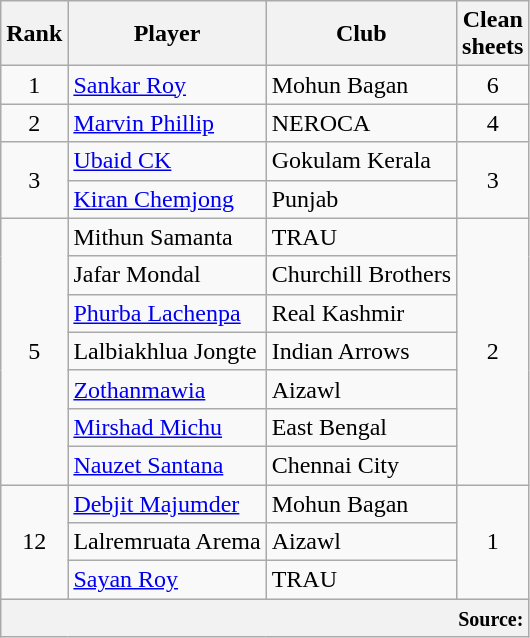<table class="wikitable" style="text-align:center">
<tr>
<th>Rank</th>
<th>Player</th>
<th>Club</th>
<th>Clean<br>sheets</th>
</tr>
<tr>
<td>1</td>
<td align="left"> <a href='#'>Sankar Roy</a></td>
<td align="left">Mohun Bagan</td>
<td>6</td>
</tr>
<tr>
<td>2</td>
<td align="left"> <a href='#'>Marvin Phillip</a></td>
<td align="left">NEROCA</td>
<td>4</td>
</tr>
<tr>
<td rowspan="2">3</td>
<td align="left"> <a href='#'>Ubaid CK</a></td>
<td align="left">Gokulam Kerala</td>
<td rowspan="2">3</td>
</tr>
<tr>
<td align="left"> <a href='#'>Kiran Chemjong</a></td>
<td align="left">Punjab</td>
</tr>
<tr>
<td rowspan="7">5</td>
<td align="left"> Mithun Samanta</td>
<td align="left">TRAU</td>
<td rowspan="7">2</td>
</tr>
<tr>
<td align="left"> Jafar Mondal</td>
<td align="left">Churchill Brothers</td>
</tr>
<tr>
<td align="left"> <a href='#'>Phurba Lachenpa</a></td>
<td align="left">Real Kashmir</td>
</tr>
<tr>
<td align="left"> Lalbiakhlua Jongte</td>
<td align="left">Indian Arrows</td>
</tr>
<tr>
<td align="left"> <a href='#'>Zothanmawia</a></td>
<td align="left">Aizawl</td>
</tr>
<tr>
<td align="left"> <a href='#'>Mirshad Michu</a></td>
<td align="left">East Bengal</td>
</tr>
<tr>
<td align="left"> <a href='#'>Nauzet Santana</a></td>
<td align="left">Chennai City</td>
</tr>
<tr>
<td rowspan="3">12</td>
<td align="left"> <a href='#'>Debjit Majumder</a></td>
<td align="left">Mohun Bagan</td>
<td rowspan="3">1</td>
</tr>
<tr>
<td align="left"> Lalremruata Arema</td>
<td align="left">Aizawl</td>
</tr>
<tr>
<td align="left"> <a href='#'>Sayan Roy</a></td>
<td align="left">TRAU</td>
</tr>
<tr>
<th colspan="4" style="text-align:right;"><small>Source:</small></th>
</tr>
</table>
